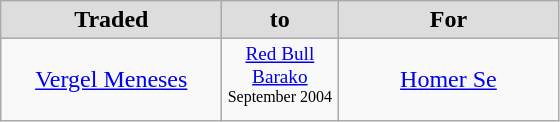<table class="wikitable" style="text-align: center">
<tr align="center" bgcolor="#dddddd">
<td style="width:140px"><strong>Traded</strong></td>
<td style="width:70px"><strong>to</strong></td>
<td style="width:140px"><strong>For</strong></td>
</tr>
<tr style="height:40px">
<td><a href='#'>Vergel Meneses</a></td>
<td style="font-size: 80%"><a href='#'>Red Bull Barako</a> <sup> September 2004 </sup></td>
<td><a href='#'>Homer Se</a></td>
</tr>
</table>
